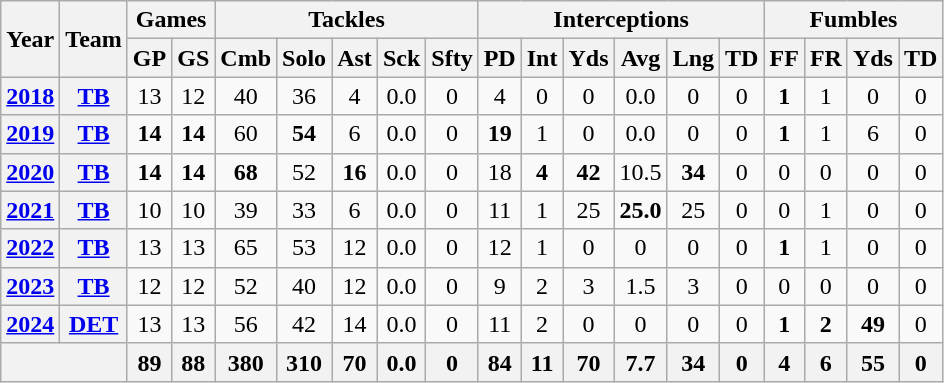<table class="wikitable" style="text-align: center;">
<tr>
<th rowspan="2">Year</th>
<th rowspan="2">Team</th>
<th colspan="2">Games</th>
<th colspan="5">Tackles</th>
<th colspan="6">Interceptions</th>
<th colspan="4">Fumbles</th>
</tr>
<tr>
<th>GP</th>
<th>GS</th>
<th>Cmb</th>
<th>Solo</th>
<th>Ast</th>
<th>Sck</th>
<th>Sfty</th>
<th>PD</th>
<th>Int</th>
<th>Yds</th>
<th>Avg</th>
<th>Lng</th>
<th>TD</th>
<th>FF</th>
<th>FR</th>
<th>Yds</th>
<th>TD</th>
</tr>
<tr>
<th><a href='#'>2018</a></th>
<th><a href='#'>TB</a></th>
<td>13</td>
<td>12</td>
<td>40</td>
<td>36</td>
<td>4</td>
<td>0.0</td>
<td>0</td>
<td>4</td>
<td>0</td>
<td>0</td>
<td>0.0</td>
<td>0</td>
<td>0</td>
<td><strong>1</strong></td>
<td>1</td>
<td>0</td>
<td>0</td>
</tr>
<tr>
<th><a href='#'>2019</a></th>
<th><a href='#'>TB</a></th>
<td><strong>14</strong></td>
<td><strong>14</strong></td>
<td>60</td>
<td><strong>54</strong></td>
<td>6</td>
<td>0.0</td>
<td>0</td>
<td><strong>19</strong></td>
<td>1</td>
<td>0</td>
<td>0.0</td>
<td>0</td>
<td>0</td>
<td><strong>1</strong></td>
<td>1</td>
<td>6</td>
<td>0</td>
</tr>
<tr>
<th><a href='#'>2020</a></th>
<th><a href='#'>TB</a></th>
<td><strong>14</strong></td>
<td><strong>14</strong></td>
<td><strong>68</strong></td>
<td>52</td>
<td><strong>16</strong></td>
<td>0.0</td>
<td>0</td>
<td>18</td>
<td><strong>4</strong></td>
<td><strong>42</strong></td>
<td>10.5</td>
<td><strong>34</strong></td>
<td>0</td>
<td>0</td>
<td>0</td>
<td>0</td>
<td>0</td>
</tr>
<tr>
<th><a href='#'>2021</a></th>
<th><a href='#'>TB</a></th>
<td>10</td>
<td>10</td>
<td>39</td>
<td>33</td>
<td>6</td>
<td>0.0</td>
<td>0</td>
<td>11</td>
<td>1</td>
<td>25</td>
<td><strong>25.0</strong></td>
<td>25</td>
<td>0</td>
<td>0</td>
<td>1</td>
<td>0</td>
<td>0</td>
</tr>
<tr>
<th><a href='#'>2022</a></th>
<th><a href='#'>TB</a></th>
<td>13</td>
<td>13</td>
<td>65</td>
<td>53</td>
<td>12</td>
<td>0.0</td>
<td>0</td>
<td>12</td>
<td>1</td>
<td>0</td>
<td>0</td>
<td>0</td>
<td>0</td>
<td><strong>1</strong></td>
<td>1</td>
<td>0</td>
<td>0</td>
</tr>
<tr>
<th><a href='#'>2023</a></th>
<th><a href='#'>TB</a></th>
<td>12</td>
<td>12</td>
<td>52</td>
<td>40</td>
<td>12</td>
<td>0.0</td>
<td>0</td>
<td>9</td>
<td>2</td>
<td>3</td>
<td>1.5</td>
<td>3</td>
<td>0</td>
<td>0</td>
<td>0</td>
<td>0</td>
<td>0</td>
</tr>
<tr>
<th><a href='#'>2024</a></th>
<th><a href='#'>DET</a></th>
<td>13</td>
<td>13</td>
<td>56</td>
<td>42</td>
<td>14</td>
<td>0.0</td>
<td>0</td>
<td>11</td>
<td>2</td>
<td>0</td>
<td>0</td>
<td>0</td>
<td>0</td>
<td><strong>1</strong></td>
<td><strong>2</strong></td>
<td><strong>49</strong></td>
<td>0</td>
</tr>
<tr>
<th colspan="2"></th>
<th>89</th>
<th>88</th>
<th>380</th>
<th>310</th>
<th>70</th>
<th>0.0</th>
<th>0</th>
<th>84</th>
<th>11</th>
<th>70</th>
<th>7.7</th>
<th>34</th>
<th>0</th>
<th>4</th>
<th>6</th>
<th>55</th>
<th>0</th>
</tr>
</table>
